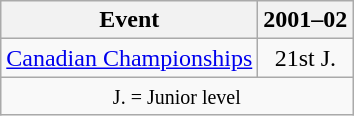<table class="wikitable" style="text-align:center">
<tr>
<th>Event</th>
<th>2001–02</th>
</tr>
<tr>
<td align=left><a href='#'>Canadian Championships</a></td>
<td>21st J.</td>
</tr>
<tr>
<td colspan=2 align=center><small> J. = Junior level </small></td>
</tr>
</table>
